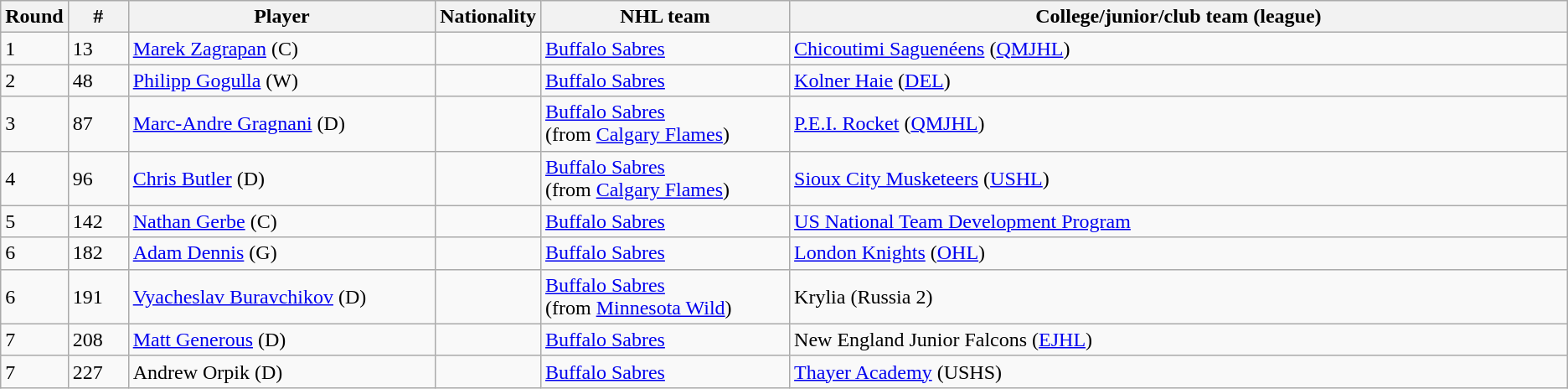<table class="wikitable">
<tr align="center">
<th bgcolor="#DDDDFF" width="4.0%">Round</th>
<th bgcolor="#DDDDFF" width="4.0%">#</th>
<th bgcolor="#DDDDFF" width="21.0%">Player</th>
<th bgcolor="#DDDDFF" width="21.0">Nationality</th>
<th bgcolor="#DDDDFF" width="17.0%">NHL team</th>
<th bgcolor="#DDDDFF" width="100.0%">College/junior/club team (league)</th>
</tr>
<tr>
<td>1</td>
<td>13</td>
<td><a href='#'>Marek Zagrapan</a>  (C)</td>
<td></td>
<td><a href='#'>Buffalo Sabres</a></td>
<td><a href='#'>Chicoutimi Saguenéens</a> (<a href='#'>QMJHL</a>)</td>
</tr>
<tr>
<td>2</td>
<td>48</td>
<td><a href='#'>Philipp Gogulla</a> (W)</td>
<td></td>
<td><a href='#'>Buffalo Sabres</a></td>
<td><a href='#'>Kolner Haie</a> (<a href='#'>DEL</a>)</td>
</tr>
<tr>
<td>3</td>
<td>87</td>
<td><a href='#'>Marc-Andre Gragnani</a> (D)</td>
<td></td>
<td><a href='#'>Buffalo Sabres</a><br>(from <a href='#'>Calgary Flames</a>)</td>
<td><a href='#'>P.E.I. Rocket</a> (<a href='#'>QMJHL</a>)</td>
</tr>
<tr>
<td>4</td>
<td>96</td>
<td><a href='#'>Chris Butler</a> (D)</td>
<td></td>
<td><a href='#'>Buffalo Sabres</a><br>(from <a href='#'>Calgary Flames</a>)</td>
<td><a href='#'>Sioux City Musketeers</a> (<a href='#'>USHL</a>)</td>
</tr>
<tr>
<td>5</td>
<td>142</td>
<td><a href='#'>Nathan Gerbe</a> (C)</td>
<td></td>
<td><a href='#'>Buffalo Sabres</a></td>
<td><a href='#'>US National Team Development Program</a></td>
</tr>
<tr>
<td>6</td>
<td>182</td>
<td><a href='#'>Adam Dennis</a> (G)</td>
<td></td>
<td><a href='#'>Buffalo Sabres</a></td>
<td><a href='#'>London Knights</a> (<a href='#'>OHL</a>)</td>
</tr>
<tr>
<td>6</td>
<td>191</td>
<td><a href='#'>Vyacheslav Buravchikov</a> (D)</td>
<td></td>
<td><a href='#'>Buffalo Sabres</a><br>(from <a href='#'>Minnesota Wild</a>)</td>
<td>Krylia (Russia 2)</td>
</tr>
<tr>
<td>7</td>
<td>208</td>
<td><a href='#'>Matt Generous</a> (D)</td>
<td></td>
<td><a href='#'>Buffalo Sabres</a></td>
<td>New England Junior Falcons (<a href='#'>EJHL</a>)</td>
</tr>
<tr>
<td>7</td>
<td>227</td>
<td>Andrew Orpik (D)</td>
<td></td>
<td><a href='#'>Buffalo Sabres</a></td>
<td><a href='#'>Thayer Academy</a> (USHS)</td>
</tr>
</table>
